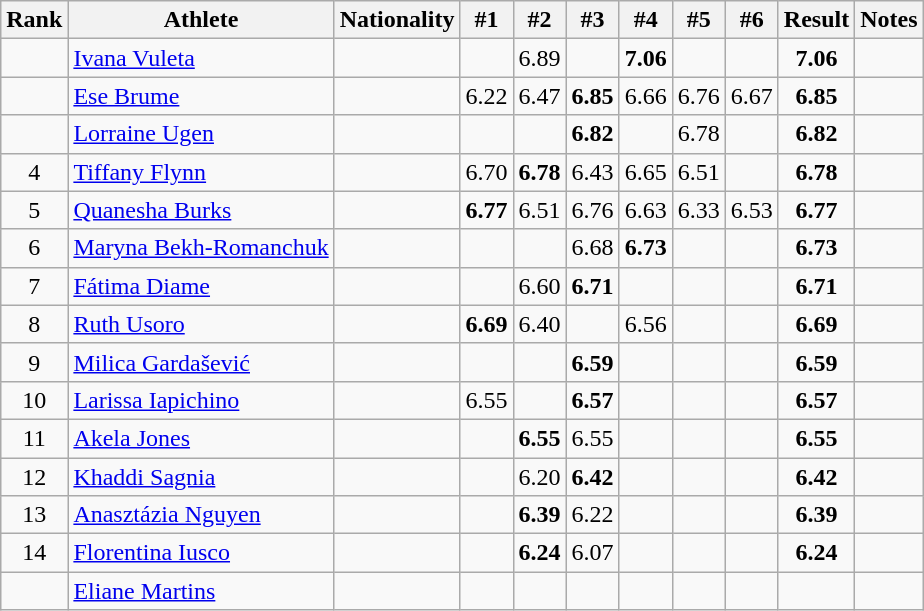<table class="wikitable sortable" style="text-align:center">
<tr>
<th>Rank</th>
<th>Athlete</th>
<th>Nationality</th>
<th>#1</th>
<th>#2</th>
<th>#3</th>
<th>#4</th>
<th>#5</th>
<th>#6</th>
<th>Result</th>
<th>Notes</th>
</tr>
<tr>
<td></td>
<td align=left><a href='#'>Ivana Vuleta</a></td>
<td align=left></td>
<td></td>
<td>6.89</td>
<td></td>
<td><strong>7.06</strong></td>
<td></td>
<td></td>
<td><strong>7.06</strong></td>
<td></td>
</tr>
<tr>
<td></td>
<td align=left><a href='#'>Ese Brume</a></td>
<td align=left></td>
<td>6.22</td>
<td>6.47</td>
<td><strong>6.85</strong></td>
<td>6.66</td>
<td>6.76</td>
<td>6.67</td>
<td><strong>6.85</strong></td>
<td></td>
</tr>
<tr>
<td></td>
<td align=left><a href='#'>Lorraine Ugen</a></td>
<td align=left></td>
<td></td>
<td></td>
<td><strong>6.82</strong></td>
<td></td>
<td>6.78</td>
<td></td>
<td><strong>6.82</strong></td>
<td></td>
</tr>
<tr>
<td>4</td>
<td align=left><a href='#'>Tiffany Flynn</a></td>
<td align=left></td>
<td>6.70</td>
<td><strong>6.78</strong></td>
<td>6.43</td>
<td>6.65</td>
<td>6.51</td>
<td></td>
<td><strong>6.78</strong></td>
<td></td>
</tr>
<tr>
<td>5</td>
<td align=left><a href='#'>Quanesha Burks</a></td>
<td align=left></td>
<td><strong>6.77</strong></td>
<td>6.51</td>
<td>6.76</td>
<td>6.63</td>
<td>6.33</td>
<td>6.53</td>
<td><strong>6.77</strong></td>
<td></td>
</tr>
<tr>
<td>6</td>
<td align=left><a href='#'>Maryna Bekh-Romanchuk</a></td>
<td align=left></td>
<td></td>
<td></td>
<td>6.68</td>
<td><strong>6.73</strong></td>
<td></td>
<td></td>
<td><strong>6.73</strong></td>
<td></td>
</tr>
<tr>
<td>7</td>
<td align=left><a href='#'>Fátima Diame</a></td>
<td align=left></td>
<td></td>
<td>6.60</td>
<td><strong>6.71</strong></td>
<td></td>
<td></td>
<td></td>
<td><strong>6.71</strong></td>
<td></td>
</tr>
<tr>
<td>8</td>
<td align=left><a href='#'>Ruth Usoro</a></td>
<td align=left></td>
<td><strong>6.69</strong></td>
<td>6.40</td>
<td></td>
<td>6.56</td>
<td></td>
<td></td>
<td><strong>6.69</strong></td>
<td></td>
</tr>
<tr>
<td>9</td>
<td align=left><a href='#'>Milica Gardašević</a></td>
<td align=left></td>
<td></td>
<td></td>
<td><strong>6.59</strong></td>
<td></td>
<td></td>
<td></td>
<td><strong>6.59</strong></td>
<td></td>
</tr>
<tr>
<td>10</td>
<td align=left><a href='#'>Larissa Iapichino</a></td>
<td align=left></td>
<td>6.55</td>
<td></td>
<td><strong>6.57</strong></td>
<td></td>
<td></td>
<td></td>
<td><strong>6.57</strong></td>
<td></td>
</tr>
<tr>
<td>11</td>
<td align=left><a href='#'>Akela Jones</a></td>
<td align=left></td>
<td></td>
<td><strong>6.55</strong></td>
<td>6.55</td>
<td></td>
<td></td>
<td></td>
<td><strong>6.55</strong></td>
<td></td>
</tr>
<tr>
<td>12</td>
<td align=left><a href='#'>Khaddi Sagnia</a></td>
<td align=left></td>
<td></td>
<td>6.20</td>
<td><strong>6.42</strong></td>
<td></td>
<td></td>
<td></td>
<td><strong>6.42</strong></td>
<td></td>
</tr>
<tr>
<td>13</td>
<td align=left><a href='#'>Anasztázia Nguyen</a></td>
<td align=left></td>
<td></td>
<td><strong>6.39</strong></td>
<td>6.22</td>
<td></td>
<td></td>
<td></td>
<td><strong>6.39</strong></td>
<td></td>
</tr>
<tr>
<td>14</td>
<td align=left><a href='#'>Florentina Iusco</a></td>
<td align=left></td>
<td></td>
<td><strong>6.24</strong></td>
<td>6.07</td>
<td></td>
<td></td>
<td></td>
<td><strong>6.24</strong></td>
<td></td>
</tr>
<tr>
<td></td>
<td align=left><a href='#'>Eliane Martins</a></td>
<td align=left></td>
<td></td>
<td></td>
<td></td>
<td></td>
<td></td>
<td></td>
<td><strong></strong></td>
<td></td>
</tr>
</table>
